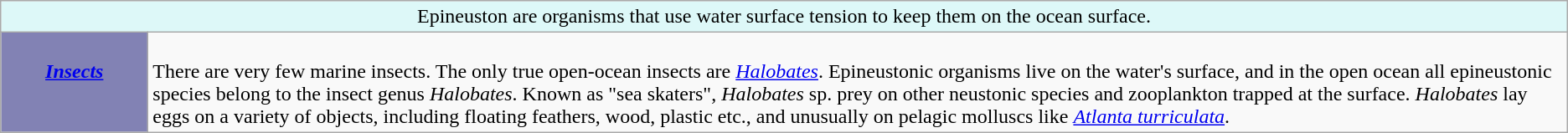<table class="wikitable">
<tr>
<td colspan=3 style="text-align:center; background:#ddf8f8;">Epineuston are organisms that use water surface tension to keep them on the ocean surface.</td>
</tr>
<tr>
<th style="background:rgb(130,130,180)" width=110px><em><a href='#'><span>Insects</span></a></em><br><br><span><small></small></span></th>
<td><br>There are very few marine insects. The only true open-ocean insects are <em><a href='#'>Halobates</a></em>. 
Epineustonic organisms live on the water's surface, and in the open ocean all epineustonic species belong to the insect genus <em>Halobates</em>. Known as "sea skaters", <em>Halobates</em> sp. prey on other neustonic species and zooplankton trapped at the
surface. <em>Halobates</em> lay eggs on a variety of objects, including floating feathers, wood, plastic etc., and unusually on pelagic molluscs like <em><a href='#'>Atlanta turriculata</a></em>.</td>
</tr>
</table>
